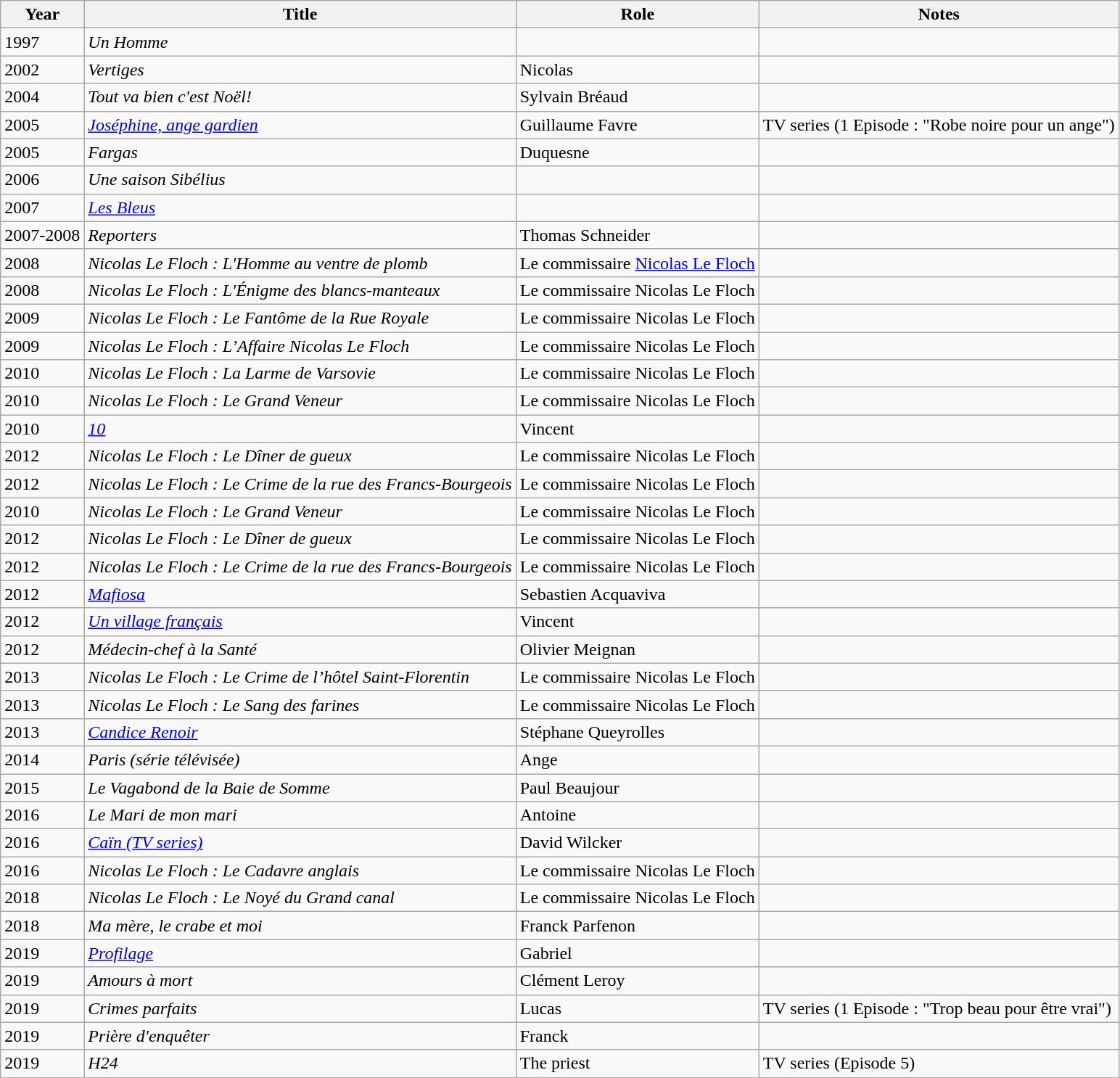<table class="wikitable sortable">
<tr>
<th>Year</th>
<th>Title</th>
<th>Role</th>
<th class="unsortable">Notes</th>
</tr>
<tr>
<td>1997</td>
<td><em>Un Homme</em></td>
<td></td>
<td></td>
</tr>
<tr>
<td>2002</td>
<td><em>Vertiges</em></td>
<td>Nicolas</td>
<td></td>
</tr>
<tr>
<td>2004</td>
<td><em> Tout va bien c'est Noël! </em></td>
<td>Sylvain Bréaud</td>
<td></td>
</tr>
<tr>
<td>2005</td>
<td><em><a href='#'>Joséphine, ange gardien</a></em></td>
<td>Guillaume Favre</td>
<td>TV series (1 Episode : "Robe noire pour un ange")</td>
</tr>
<tr>
<td>2005</td>
<td><em>Fargas</em></td>
<td>Duquesne</td>
<td></td>
</tr>
<tr>
<td>2006</td>
<td><em>Une saison Sibélius</em></td>
<td></td>
<td></td>
</tr>
<tr>
<td>2007</td>
<td><em><a href='#'>Les Bleus</a></em></td>
<td></td>
<td></td>
</tr>
<tr>
<td>2007-2008</td>
<td><em>Reporters</em></td>
<td>Thomas Schneider</td>
<td></td>
</tr>
<tr>
<td>2008</td>
<td><em>Nicolas Le Floch : L'Homme au ventre de plomb</em></td>
<td>Le commissaire <a href='#'>Nicolas Le Floch</a></td>
<td></td>
</tr>
<tr>
<td>2008</td>
<td><em>Nicolas Le Floch : L'Énigme des blancs-manteaux</em></td>
<td>Le commissaire Nicolas Le Floch</td>
<td></td>
</tr>
<tr>
<td>2009</td>
<td><em>Nicolas Le Floch : Le Fantôme de la Rue Royale</em></td>
<td>Le commissaire Nicolas Le Floch</td>
<td></td>
</tr>
<tr>
<td>2009</td>
<td><em>Nicolas Le Floch : L’Affaire Nicolas Le Floch</em></td>
<td>Le commissaire Nicolas Le Floch</td>
<td></td>
</tr>
<tr>
<td>2010</td>
<td><em>Nicolas Le Floch : La Larme de Varsovie</em></td>
<td>Le commissaire Nicolas Le Floch</td>
<td></td>
</tr>
<tr>
<td>2010</td>
<td><em>Nicolas Le Floch : Le Grand Veneur</em></td>
<td>Le commissaire Nicolas Le Floch</td>
<td></td>
</tr>
<tr>
<td>2010</td>
<td><em><a href='#'>10</a></em></td>
<td>Vincent</td>
<td></td>
</tr>
<tr>
<td>2012</td>
<td><em>Nicolas Le Floch : Le Dîner de gueux</em></td>
<td>Le commissaire Nicolas Le Floch</td>
<td></td>
</tr>
<tr>
<td>2012</td>
<td><em>Nicolas Le Floch : Le Crime de la rue des Francs-Bourgeois</em></td>
<td>Le commissaire Nicolas Le Floch</td>
<td></td>
</tr>
<tr>
<td>2010</td>
<td><em>Nicolas Le Floch : Le Grand Veneur</em></td>
<td>Le commissaire Nicolas Le Floch</td>
<td></td>
</tr>
<tr>
<td>2012</td>
<td><em>Nicolas Le Floch : Le Dîner de gueux</em></td>
<td>Le commissaire Nicolas Le Floch</td>
<td></td>
</tr>
<tr>
<td>2012</td>
<td><em>Nicolas Le Floch : Le Crime de la rue des Francs-Bourgeois</em></td>
<td>Le commissaire Nicolas Le Floch</td>
<td></td>
</tr>
<tr>
<td>2012</td>
<td><em><a href='#'>Mafiosa</a></em></td>
<td>Sebastien Acquaviva</td>
<td></td>
</tr>
<tr>
<td>2012</td>
<td><em><a href='#'>Un village français</a></em></td>
<td>Vincent</td>
<td></td>
</tr>
<tr>
<td>2012</td>
<td><em>Médecin-chef à la Santé</em></td>
<td>Olivier Meignan</td>
<td></td>
</tr>
<tr>
<td>2013</td>
<td><em>Nicolas Le Floch : Le Crime de l’hôtel Saint-Florentin</em></td>
<td>Le commissaire Nicolas Le Floch</td>
<td></td>
</tr>
<tr>
<td>2013</td>
<td><em>Nicolas Le Floch : Le Sang des farines</em></td>
<td>Le commissaire Nicolas Le Floch</td>
<td></td>
</tr>
<tr>
<td>2013</td>
<td><em><a href='#'>Candice Renoir</a></em></td>
<td>Stéphane Queyrolles</td>
<td></td>
</tr>
<tr>
<td>2014</td>
<td><em>Paris (série télévisée)</em></td>
<td>Ange</td>
<td></td>
</tr>
<tr>
<td>2015</td>
<td><em>Le Vagabond de la Baie de Somme</em></td>
<td>Paul Beaujour</td>
<td></td>
</tr>
<tr>
<td>2016</td>
<td><em>Le Mari de mon mari</em></td>
<td>Antoine</td>
<td></td>
</tr>
<tr>
<td>2016</td>
<td><em><a href='#'>Caïn (TV series)</a></em></td>
<td>David Wilcker</td>
<td></td>
</tr>
<tr>
<td>2016</td>
<td><em>Nicolas Le Floch : Le Cadavre anglais</em></td>
<td>Le commissaire Nicolas Le Floch</td>
<td></td>
</tr>
<tr>
<td>2018</td>
<td><em>Nicolas Le Floch : Le Noyé du Grand canal</em></td>
<td>Le commissaire Nicolas Le Floch</td>
<td></td>
</tr>
<tr>
<td>2018</td>
<td><em>Ma mère, le crabe et moi</em></td>
<td>Franck Parfenon</td>
<td></td>
</tr>
<tr>
<td>2019</td>
<td><em><a href='#'>Profilage</a></em></td>
<td>Gabriel</td>
<td></td>
</tr>
<tr>
<td>2019</td>
<td><em>Amours à mort</em></td>
<td>Clément Leroy</td>
<td></td>
</tr>
<tr>
<td>2019</td>
<td><em>Crimes parfaits</em></td>
<td>Lucas</td>
<td>TV series (1 Episode : "Trop beau pour être vrai")</td>
</tr>
<tr>
<td>2019</td>
<td><em>Prière d'enquêter</em></td>
<td>Franck</td>
<td></td>
</tr>
<tr>
<td>2019</td>
<td><em>H24</em></td>
<td>The priest</td>
<td>TV series (Episode 5)</td>
</tr>
<tr>
</tr>
</table>
